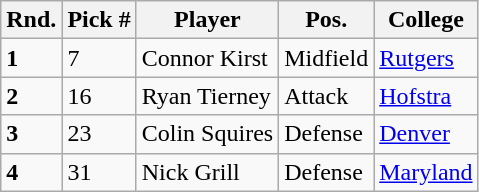<table class="wikitable">
<tr>
<th>Rnd.</th>
<th>Pick #</th>
<th>Player</th>
<th>Pos.</th>
<th>College</th>
</tr>
<tr>
<td><strong>1</strong></td>
<td>7</td>
<td>Connor Kirst</td>
<td>Midfield</td>
<td><a href='#'>Rutgers</a></td>
</tr>
<tr>
<td><strong>2</strong></td>
<td>16</td>
<td>Ryan Tierney</td>
<td>Attack</td>
<td><a href='#'>Hofstra</a></td>
</tr>
<tr>
<td><strong>3</strong></td>
<td>23</td>
<td>Colin Squires</td>
<td>Defense</td>
<td><a href='#'>Denver</a></td>
</tr>
<tr>
<td><strong>4</strong></td>
<td>31</td>
<td>Nick Grill</td>
<td>Defense</td>
<td><a href='#'>Maryland</a></td>
</tr>
</table>
